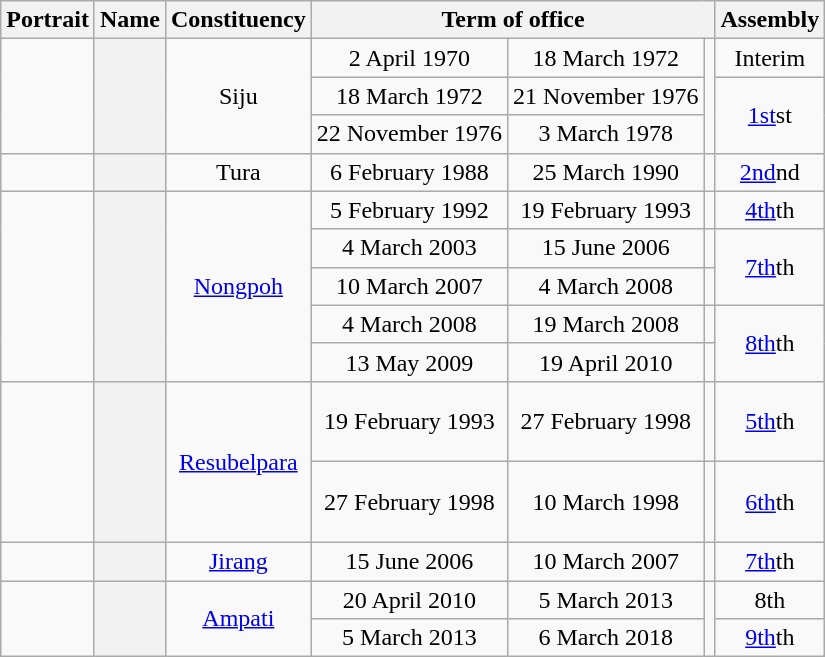<table class="wikitable sortable" style="text-align:center">
<tr>
<th class="unsortable" scope="col">Portrait</th>
<th scope="col" class="sortable">Name</th>
<th scope="col">Constituency</th>
<th colspan="3" scope="colgroup">Term of office</th>
<th scope="col">Assembly</th>
</tr>
<tr align=center>
<td rowspan="3"></td>
<th scope="row" rowspan="3"></th>
<td rowspan="3">Siju</td>
<td>2 April 1970</td>
<td>18 March 1972</td>
<td rowspan="3"></td>
<td>Interim</td>
</tr>
<tr align=center>
<td>18 March 1972</td>
<td>21 November 1976</td>
<td rowspan="2"><a href='#'>1st</a>st</td>
</tr>
<tr align=center>
<td>22 November 1976</td>
<td>3 March 1978</td>
</tr>
<tr align=center>
<td></td>
<th scope="row"></th>
<td>Tura</td>
<td>6 February 1988</td>
<td>25 March 1990</td>
<td></td>
<td><a href='#'>2nd</a>nd</td>
</tr>
<tr align=center>
<td rowspan="5"></td>
<th scope="row" rowspan="5"></th>
<td rowspan="5"><a href='#'>Nongpoh</a></td>
<td>5 February 1992</td>
<td>19 February 1993</td>
<td></td>
<td><a href='#'>4th</a>th</td>
</tr>
<tr align=center>
<td>4 March 2003</td>
<td>15 June 2006</td>
<td></td>
<td rowspan="2"><a href='#'>7th</a>th</td>
</tr>
<tr align=center>
<td>10 March 2007</td>
<td>4 March 2008</td>
<td></td>
</tr>
<tr align=center>
<td>4 March 2008</td>
<td>19 March 2008</td>
<td></td>
<td rowspan="2"><a href='#'>8th</a>th</td>
</tr>
<tr align=center>
<td>13 May 2009</td>
<td>19 April 2010</td>
<td></td>
</tr>
<tr align=center>
<td rowspan=2 align="center" height="100px"></td>
<th scope="row" rowspan=2></th>
<td rowspan="2"><a href='#'>Resubelpara</a></td>
<td>19 February 1993</td>
<td>27 February 1998</td>
<td></td>
<td><a href='#'>5th</a>th</td>
</tr>
<tr>
<td>27 February 1998</td>
<td>10 March 1998</td>
<td></td>
<td><a href='#'>6th</a>th</td>
</tr>
<tr align=center>
<td></td>
<th scope="row"></th>
<td><a href='#'>Jirang</a></td>
<td>15 June 2006</td>
<td>10 March 2007</td>
<td></td>
<td><a href='#'>7th</a>th</td>
</tr>
<tr align=center>
<td rowspan=2></td>
<th scope="row" rowspan=2></th>
<td rowspan="2"><a href='#'>Ampati</a></td>
<td>20 April 2010</td>
<td>5 March 2013</td>
<td rowspan="2"></td>
<td>8th</td>
</tr>
<tr>
<td>5 March 2013</td>
<td>6 March 2018</td>
<td><a href='#'>9th</a>th</td>
</tr>
</table>
